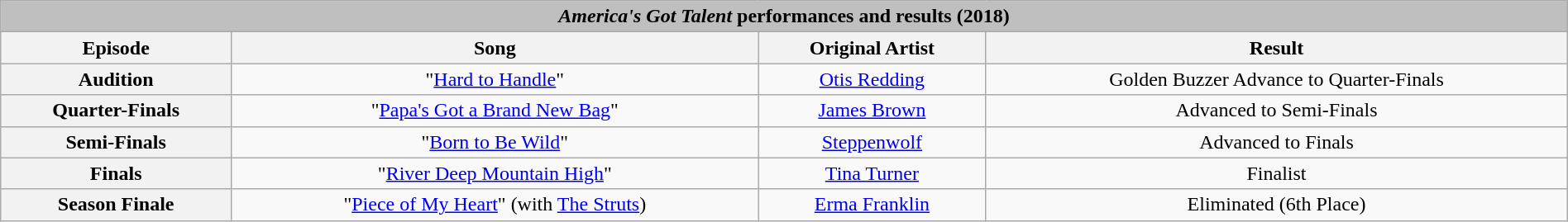<table class="wikitable collapsible collapsed" style="width:100%; margin:1em auto 1em auto; text-align:center;">
<tr>
<th colspan="4" style="background:#BFBFBF;"><em>America's Got Talent</em> performances and results (2018)</th>
</tr>
<tr>
<th scope="col">Episode</th>
<th scope="col">Song</th>
<th scope="col">Original Artist</th>
<th scope="col">Result</th>
</tr>
<tr>
<th>Audition</th>
<td>"<a href='#'>Hard to Handle</a>"</td>
<td><a href='#'>Otis Redding</a></td>
<td>Golden Buzzer Advance to Quarter-Finals</td>
</tr>
<tr>
<th>Quarter-Finals</th>
<td>"<a href='#'>Papa's Got a Brand New Bag</a>"</td>
<td><a href='#'>James Brown</a></td>
<td>Advanced to Semi-Finals</td>
</tr>
<tr>
<th>Semi-Finals</th>
<td>"<a href='#'>Born to Be Wild</a>"</td>
<td><a href='#'>Steppenwolf</a></td>
<td>Advanced to Finals</td>
</tr>
<tr>
<th>Finals</th>
<td>"<a href='#'>River Deep Mountain High</a>"</td>
<td><a href='#'>Tina Turner</a></td>
<td>Finalist</td>
</tr>
<tr>
<th>Season Finale</th>
<td>"<a href='#'>Piece of My Heart</a>" (with <a href='#'>The Struts</a>)</td>
<td><a href='#'>Erma Franklin</a></td>
<td>Eliminated (6th Place)</td>
</tr>
</table>
